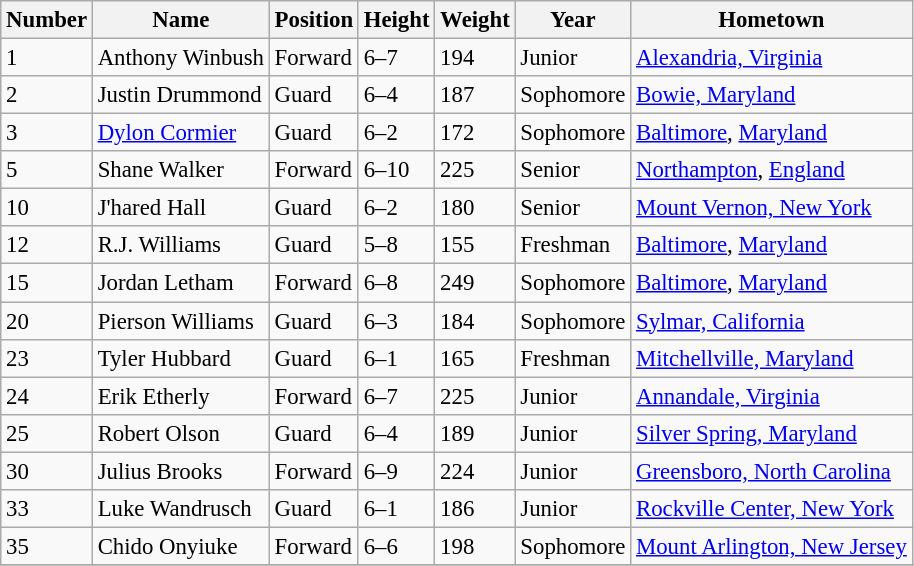<table class="wikitable" style="font-size: 95%;">
<tr>
<th>Number</th>
<th>Name</th>
<th>Position</th>
<th>Height</th>
<th>Weight</th>
<th>Year</th>
<th>Hometown</th>
</tr>
<tr>
<td>1</td>
<td>Anthony Winbush</td>
<td>Forward</td>
<td>6–7</td>
<td>194</td>
<td>Junior</td>
<td><a href='#'>Alexandria, Virginia</a></td>
</tr>
<tr>
<td>2</td>
<td>Justin Drummond</td>
<td>Guard</td>
<td>6–4</td>
<td>187</td>
<td>Sophomore</td>
<td><a href='#'>Bowie, Maryland</a></td>
</tr>
<tr>
<td>3</td>
<td><a href='#'>Dylon Cormier</a></td>
<td>Guard</td>
<td>6–2</td>
<td>172</td>
<td>Sophomore</td>
<td><a href='#'>Baltimore</a>, <a href='#'>Maryland</a></td>
</tr>
<tr>
<td>5</td>
<td>Shane Walker</td>
<td>Forward</td>
<td>6–10</td>
<td>225</td>
<td>Senior</td>
<td><a href='#'>Northampton</a>, <a href='#'>England</a></td>
</tr>
<tr>
<td>10</td>
<td>J'hared Hall</td>
<td>Guard</td>
<td>6–2</td>
<td>180</td>
<td>Senior</td>
<td><a href='#'>Mount Vernon, New York</a></td>
</tr>
<tr>
<td>12</td>
<td>R.J. Williams</td>
<td>Guard</td>
<td>5–8</td>
<td>155</td>
<td>Freshman</td>
<td><a href='#'>Baltimore</a>, <a href='#'>Maryland</a></td>
</tr>
<tr>
<td>15</td>
<td>Jordan Letham</td>
<td>Forward</td>
<td>6–8</td>
<td>249</td>
<td>Sophomore</td>
<td><a href='#'>Baltimore</a>, <a href='#'>Maryland</a></td>
</tr>
<tr>
<td>20</td>
<td>Pierson Williams</td>
<td>Guard</td>
<td>6–3</td>
<td>184</td>
<td>Sophomore</td>
<td><a href='#'>Sylmar, California</a></td>
</tr>
<tr>
<td>23</td>
<td>Tyler Hubbard</td>
<td>Guard</td>
<td>6–1</td>
<td>165</td>
<td>Freshman</td>
<td><a href='#'>Mitchellville, Maryland</a></td>
</tr>
<tr>
<td>24</td>
<td>Erik Etherly</td>
<td>Forward</td>
<td>6–7</td>
<td>225</td>
<td>Junior</td>
<td><a href='#'>Annandale, Virginia</a></td>
</tr>
<tr>
<td>25</td>
<td>Robert Olson</td>
<td>Guard</td>
<td>6–4</td>
<td>189</td>
<td>Junior</td>
<td><a href='#'>Silver Spring, Maryland</a></td>
</tr>
<tr>
<td>30</td>
<td>Julius Brooks</td>
<td>Forward</td>
<td>6–9</td>
<td>224</td>
<td>Junior</td>
<td><a href='#'>Greensboro, North Carolina</a></td>
</tr>
<tr>
<td>33</td>
<td>Luke Wandrusch</td>
<td>Guard</td>
<td>6–1</td>
<td>186</td>
<td>Junior</td>
<td><a href='#'>Rockville Center, New York</a></td>
</tr>
<tr>
<td>35</td>
<td>Chido Onyiuke</td>
<td>Forward</td>
<td>6–6</td>
<td>198</td>
<td>Sophomore</td>
<td><a href='#'>Mount Arlington, New Jersey</a></td>
</tr>
<tr>
</tr>
</table>
